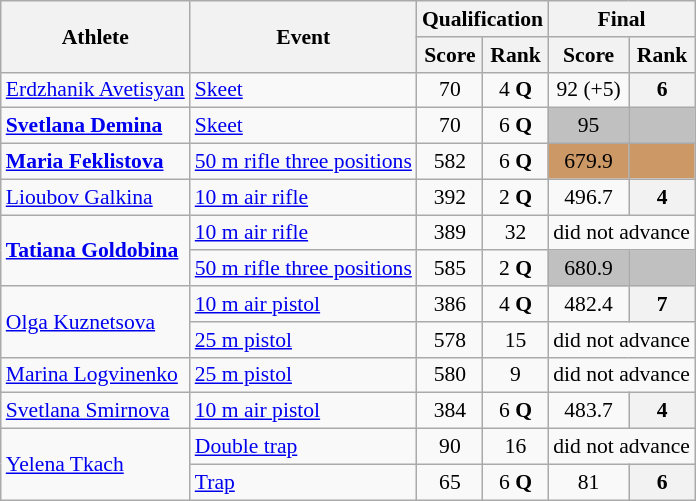<table class="wikitable" style="font-size:90%">
<tr>
<th rowspan="2">Athlete</th>
<th rowspan="2">Event</th>
<th colspan="2">Qualification</th>
<th colspan="2">Final</th>
</tr>
<tr>
<th>Score</th>
<th>Rank</th>
<th>Score</th>
<th>Rank</th>
</tr>
<tr>
<td><a href='#'>Erdzhanik Avetisyan</a></td>
<td><a href='#'>Skeet</a></td>
<td align="center">70</td>
<td align="center">4 <strong>Q</strong></td>
<td align="center">92 (+5)</td>
<th align="center">6</th>
</tr>
<tr>
<td><strong><a href='#'>Svetlana Demina</a></strong></td>
<td><a href='#'>Skeet</a></td>
<td align="center">70</td>
<td align="center">6 <strong>Q</strong></td>
<td align="center" bgcolor="silver">95</td>
<td align="center" bgcolor="silver"></td>
</tr>
<tr>
<td><strong><a href='#'>Maria Feklistova</a></strong></td>
<td><a href='#'>50 m rifle three positions</a></td>
<td align="center">582</td>
<td align="center">6 <strong>Q</strong></td>
<td align="center" bgcolor=cc9966>679.9</td>
<td align="center" bgcolor=cc9966></td>
</tr>
<tr>
<td><a href='#'>Lioubov Galkina</a></td>
<td><a href='#'>10 m air rifle</a></td>
<td align="center">392</td>
<td align="center">2 <strong>Q</strong></td>
<td align="center">496.7</td>
<th align="center">4</th>
</tr>
<tr>
<td rowspan=2><strong><a href='#'>Tatiana Goldobina</a></strong></td>
<td><a href='#'>10 m air rifle</a></td>
<td align="center">389</td>
<td align="center">32</td>
<td colspan="2"  align="center">did not advance</td>
</tr>
<tr>
<td><a href='#'>50 m rifle three positions</a></td>
<td align="center">585</td>
<td align="center">2 <strong>Q</strong></td>
<td align="center" bgcolor="silver">680.9</td>
<td align="center" bgcolor="silver"></td>
</tr>
<tr>
<td rowspan=2><a href='#'>Olga Kuznetsova</a></td>
<td><a href='#'>10 m air pistol</a></td>
<td align="center">386</td>
<td align="center">4 <strong>Q</strong></td>
<td align="center">482.4</td>
<th align="center">7</th>
</tr>
<tr>
<td><a href='#'>25 m pistol</a></td>
<td align="center">578</td>
<td align="center">15</td>
<td colspan="2"  align="center">did not advance</td>
</tr>
<tr>
<td><a href='#'>Marina Logvinenko</a></td>
<td><a href='#'>25 m pistol</a></td>
<td align="center">580</td>
<td align="center">9</td>
<td colspan="2"  align="center">did not advance</td>
</tr>
<tr>
<td><a href='#'>Svetlana Smirnova</a></td>
<td><a href='#'>10 m air pistol</a></td>
<td align="center">384</td>
<td align="center">6 <strong>Q</strong></td>
<td align="center">483.7</td>
<th align="center">4</th>
</tr>
<tr>
<td rowspan=2><a href='#'>Yelena Tkach</a></td>
<td><a href='#'>Double trap</a></td>
<td align="center">90</td>
<td align="center">16</td>
<td colspan="2"  align="center">did not advance</td>
</tr>
<tr>
<td><a href='#'>Trap</a></td>
<td align="center">65</td>
<td align="center">6 <strong>Q</strong></td>
<td align="center">81</td>
<th align="center">6</th>
</tr>
</table>
